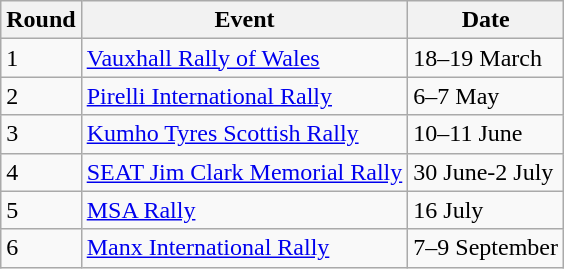<table class="wikitable">
<tr>
<th>Round</th>
<th>Event</th>
<th>Date</th>
</tr>
<tr>
<td>1</td>
<td><a href='#'>Vauxhall Rally of Wales</a></td>
<td>18–19 March</td>
</tr>
<tr>
<td>2</td>
<td><a href='#'>Pirelli International Rally</a></td>
<td>6–7 May</td>
</tr>
<tr>
<td>3</td>
<td><a href='#'>Kumho Tyres Scottish Rally</a></td>
<td>10–11 June</td>
</tr>
<tr>
<td>4</td>
<td><a href='#'>SEAT Jim Clark Memorial Rally</a></td>
<td>30 June-2 July</td>
</tr>
<tr>
<td>5</td>
<td><a href='#'>MSA Rally</a></td>
<td>16 July</td>
</tr>
<tr>
<td>6</td>
<td><a href='#'>Manx International Rally</a></td>
<td>7–9 September</td>
</tr>
</table>
